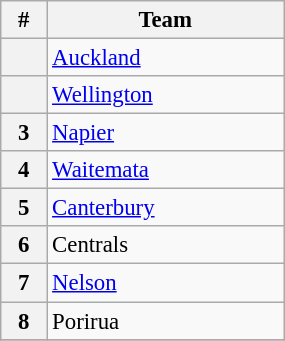<table class="wikitable" width="15%" style="font-size:95%; text-align:center">
<tr>
<th>#</th>
<th>Team</th>
</tr>
<tr>
<th></th>
<td align=left><a href='#'>Auckland</a></td>
</tr>
<tr>
<th></th>
<td align=left><a href='#'>Wellington</a></td>
</tr>
<tr>
<th>3</th>
<td align=left><a href='#'>Napier</a></td>
</tr>
<tr>
<th>4</th>
<td align=left><a href='#'>Waitemata</a></td>
</tr>
<tr>
<th>5</th>
<td align=left><a href='#'>Canterbury</a></td>
</tr>
<tr>
<th>6</th>
<td align=left>Centrals</td>
</tr>
<tr>
<th>7</th>
<td align=left><a href='#'>Nelson</a></td>
</tr>
<tr>
<th>8</th>
<td align=left>Porirua</td>
</tr>
<tr>
</tr>
</table>
